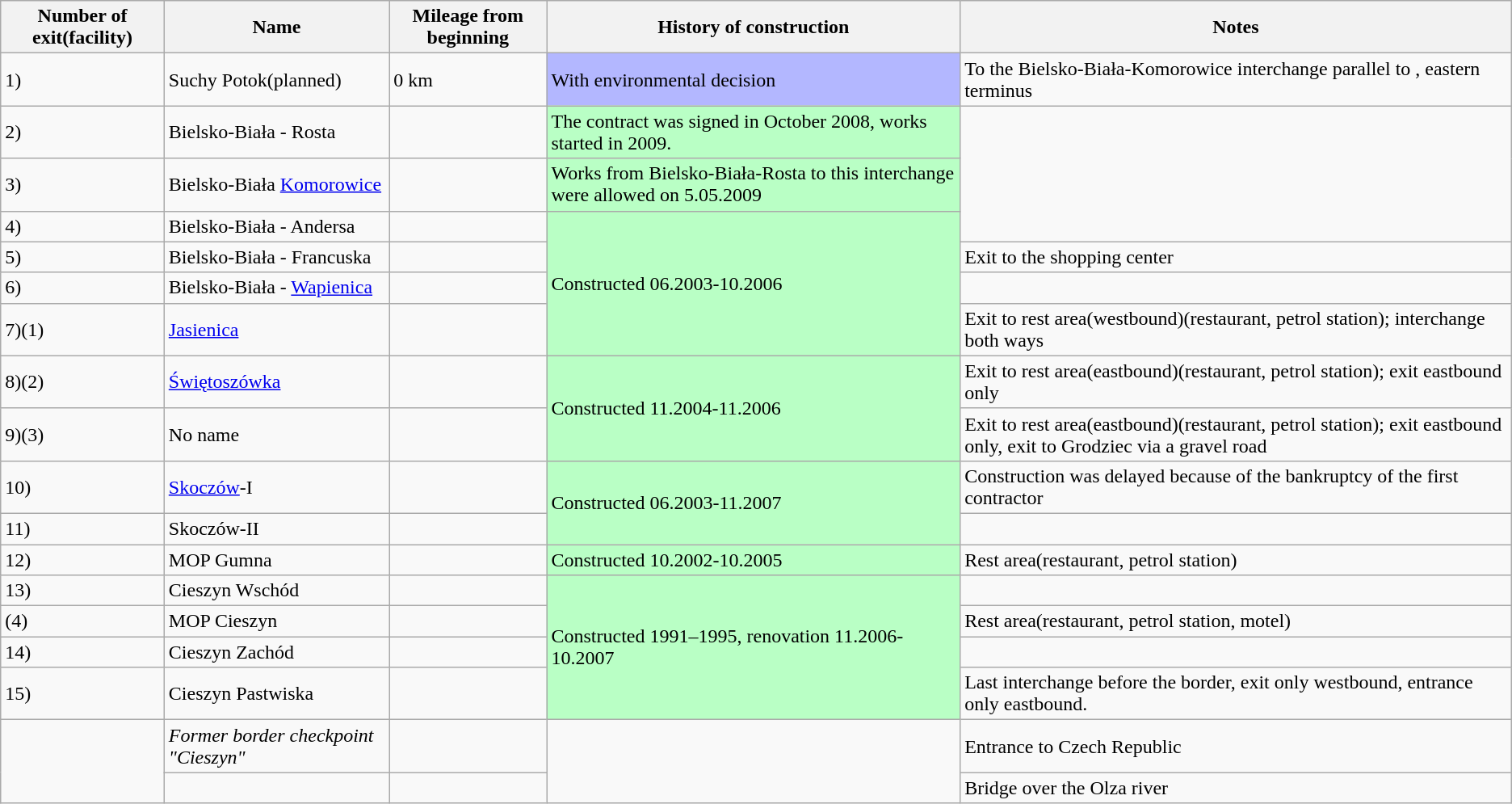<table class="wikitable">
<tr>
<th>Number of exit(facility)</th>
<th>Name</th>
<th>Mileage from beginning</th>
<th>History of construction</th>
<th>Notes</th>
</tr>
<tr>
<td>1)</td>
<td>Suchy Potok(planned)</td>
<td>0 km</td>
<td bgcolor="#B3B7FF">With environmental decision</td>
<td>To the Bielsko-Biała-Komorowice interchange parallel to , eastern terminus</td>
</tr>
<tr>
<td>2)</td>
<td>Bielsko-Biała - Rosta</td>
<td></td>
<td bgcolor="#B9FFC5">The contract was signed in October 2008, works started in 2009.</td>
<td rowspan="3"></td>
</tr>
<tr>
<td>3)</td>
<td>Bielsko-Biała <a href='#'>Komorowice</a></td>
<td></td>
<td bgcolor="#B9FFC5">Works from Bielsko-Biała-Rosta to this interchange were allowed on 5.05.2009</td>
</tr>
<tr>
<td>4)</td>
<td>Bielsko-Biała - Andersa</td>
<td></td>
<td rowspan="4" bgcolor="#B9FFC5">Constructed 06.2003-10.2006</td>
</tr>
<tr>
<td>5)</td>
<td>Bielsko-Biała - Francuska</td>
<td></td>
<td>Exit to the shopping center</td>
</tr>
<tr>
<td>6)</td>
<td>Bielsko-Biała - <a href='#'>Wapienica</a> </td>
<td></td>
<td></td>
</tr>
<tr>
<td>7)(1)</td>
<td><a href='#'>Jasienica</a></td>
<td></td>
<td>Exit to rest area(westbound)(restaurant, petrol station); interchange both ways</td>
</tr>
<tr>
<td>8)(2)</td>
<td><a href='#'>Świętoszówka</a></td>
<td></td>
<td rowspan="2" bgcolor="#B9FFC5">Constructed 11.2004-11.2006</td>
<td>Exit to rest area(eastbound)(restaurant, petrol station); exit eastbound only</td>
</tr>
<tr>
<td>9)(3)</td>
<td>No name</td>
<td></td>
<td>Exit to rest area(eastbound)(restaurant, petrol station); exit eastbound only, exit to Grodziec via a gravel road</td>
</tr>
<tr>
<td>10)</td>
<td><a href='#'>Skoczów</a>-I</td>
<td></td>
<td rowspan="2" bgcolor="#B9FFC5">Constructed 06.2003-11.2007</td>
<td>Construction was delayed because of the bankruptcy of the first contractor</td>
</tr>
<tr>
<td>11)</td>
<td>Skoczów-II</td>
<td></td>
<td></td>
</tr>
<tr>
<td>12)</td>
<td>MOP Gumna</td>
<td></td>
<td bgcolor="#B9FFC5">Constructed 10.2002-10.2005</td>
<td>Rest area(restaurant, petrol station)</td>
</tr>
<tr>
<td>13)</td>
<td>Cieszyn Wschód</td>
<td></td>
<td rowspan="4" bgcolor="#B9FFC5">Constructed 1991–1995, renovation 11.2006-10.2007</td>
<td></td>
</tr>
<tr>
<td>(4)</td>
<td>MOP Cieszyn</td>
<td></td>
<td>Rest area(restaurant, petrol station, motel)</td>
</tr>
<tr>
<td>14)</td>
<td>Cieszyn Zachód</td>
<td></td>
<td></td>
</tr>
<tr>
<td>15)</td>
<td>Cieszyn Pastwiska</td>
<td></td>
<td>Last interchange before the border, exit only westbound, entrance only eastbound.</td>
</tr>
<tr>
<td rowspan="2"></td>
<td><em>Former border checkpoint "Cieszyn"</em></td>
<td></td>
<td rowspan="2"></td>
<td>Entrance to Czech Republic</td>
</tr>
<tr>
<td></td>
<td></td>
<td>Bridge over the Olza river</td>
</tr>
</table>
